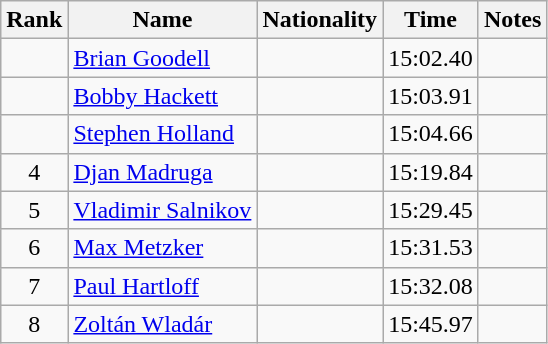<table class="wikitable sortable" style="text-align:center">
<tr>
<th>Rank</th>
<th>Name</th>
<th>Nationality</th>
<th>Time</th>
<th>Notes</th>
</tr>
<tr>
<td></td>
<td align=left><a href='#'>Brian Goodell</a></td>
<td align=left></td>
<td>15:02.40</td>
<td></td>
</tr>
<tr>
<td></td>
<td align=left><a href='#'>Bobby Hackett</a></td>
<td align=left></td>
<td>15:03.91</td>
<td></td>
</tr>
<tr>
<td></td>
<td align=left><a href='#'>Stephen Holland</a></td>
<td align=left></td>
<td>15:04.66</td>
<td></td>
</tr>
<tr>
<td>4</td>
<td align=left><a href='#'>Djan Madruga</a></td>
<td align=left></td>
<td>15:19.84</td>
<td></td>
</tr>
<tr>
<td>5</td>
<td align=left><a href='#'>Vladimir Salnikov</a></td>
<td align=left></td>
<td>15:29.45</td>
<td></td>
</tr>
<tr>
<td>6</td>
<td align=left><a href='#'>Max Metzker</a></td>
<td align=left></td>
<td>15:31.53</td>
<td></td>
</tr>
<tr>
<td>7</td>
<td align=left><a href='#'>Paul Hartloff</a></td>
<td align=left></td>
<td>15:32.08</td>
<td></td>
</tr>
<tr>
<td>8</td>
<td align=left><a href='#'>Zoltán Wladár</a></td>
<td align=left></td>
<td>15:45.97</td>
<td></td>
</tr>
</table>
